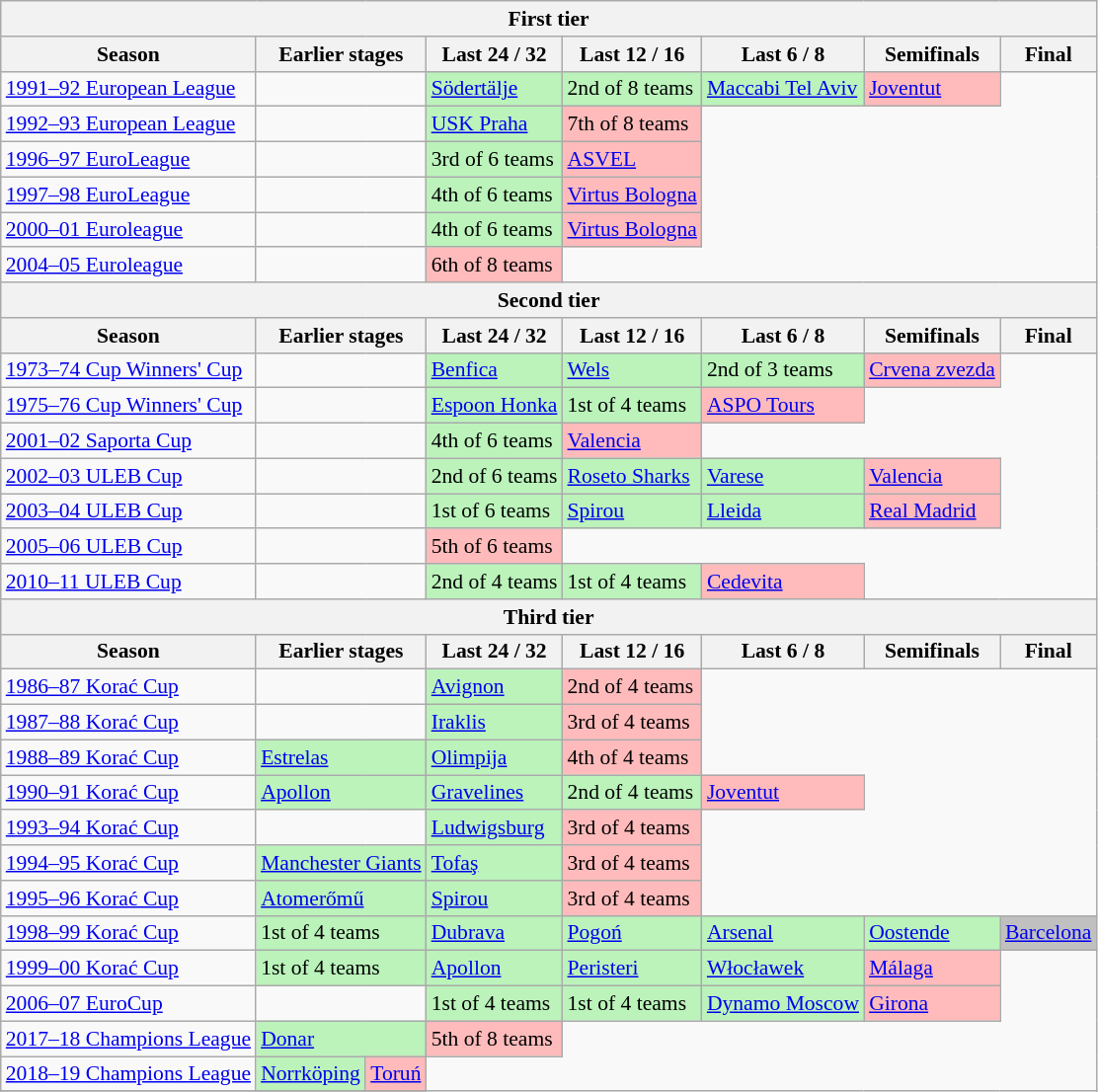<table class="wikitable" style="font-size:90%">
<tr>
<th colspan=8>First tier</th>
</tr>
<tr>
<th>Season</th>
<th colspan=2>Earlier stages</th>
<th>Last 24 / 32</th>
<th>Last 12 / 16</th>
<th>Last 6 / 8</th>
<th>Semifinals</th>
<th>Final</th>
</tr>
<tr>
<td><a href='#'>1991–92 European League</a></td>
<td colspan=2></td>
<td bgcolor=#BBF3BB> <a href='#'>Södertälje</a></td>
<td bgcolor=#BBF3BB>2nd of 8 teams</td>
<td bgcolor=#BBF3BB> <a href='#'>Maccabi Tel Aviv</a></td>
<td bgcolor=#FFBBBB> <a href='#'>Joventut</a></td>
</tr>
<tr>
<td><a href='#'>1992–93 European League</a></td>
<td colspan=2></td>
<td bgcolor=#BBF3BB> <a href='#'>USK Praha</a></td>
<td bgcolor=#FFBBBB>7th of 8 teams</td>
</tr>
<tr>
<td><a href='#'>1996–97 EuroLeague</a></td>
<td colspan=2></td>
<td bgcolor=#BBF3BB>3rd of 6 teams</td>
<td bgcolor=#FFBBBB> <a href='#'>ASVEL</a></td>
</tr>
<tr>
<td><a href='#'>1997–98 EuroLeague</a></td>
<td colspan=2></td>
<td bgcolor=#BBF3BB>4th of 6 teams</td>
<td bgcolor=#FFBBBB> <a href='#'>Virtus Bologna</a></td>
</tr>
<tr>
<td><a href='#'>2000–01 Euroleague</a></td>
<td colspan=2></td>
<td bgcolor=#BBF3BB>4th of 6 teams</td>
<td bgcolor=#FFBBBB> <a href='#'>Virtus Bologna</a></td>
</tr>
<tr>
<td><a href='#'>2004–05 Euroleague</a></td>
<td colspan=2></td>
<td bgcolor=#FFBBBB>6th of 8 teams</td>
</tr>
<tr>
<th colspan=8>Second tier</th>
</tr>
<tr>
<th>Season</th>
<th colspan=2>Earlier stages</th>
<th>Last 24 / 32</th>
<th>Last 12 / 16</th>
<th>Last 6 / 8</th>
<th>Semifinals</th>
<th>Final</th>
</tr>
<tr>
<td><a href='#'>1973–74 Cup Winners' Cup</a></td>
<td colspan=2></td>
<td bgcolor=#BBF3BB> <a href='#'>Benfica</a></td>
<td bgcolor=#BBF3BB> <a href='#'>Wels</a></td>
<td bgcolor=#BBF3BB>2nd of 3 teams</td>
<td bgcolor=#FFBBBB> <a href='#'>Crvena zvezda</a></td>
</tr>
<tr>
<td><a href='#'>1975–76 Cup Winners' Cup</a></td>
<td colspan=2></td>
<td bgcolor=#BBF3BB> <a href='#'>Espoon Honka</a></td>
<td bgcolor=#BBF3BB>1st of 4 teams</td>
<td bgcolor=#FFBBBB> <a href='#'>ASPO Tours</a></td>
</tr>
<tr>
<td><a href='#'>2001–02 Saporta Cup</a></td>
<td colspan=2></td>
<td bgcolor=#BBF3BB>4th of 6 teams</td>
<td bgcolor=#FFBBBB> <a href='#'>Valencia</a></td>
</tr>
<tr>
<td><a href='#'>2002–03 ULEB Cup</a></td>
<td colspan=2></td>
<td bgcolor=#BBF3BB>2nd of 6 teams</td>
<td bgcolor=#BBF3BB> <a href='#'>Roseto Sharks</a></td>
<td bgcolor=#BBF3BB> <a href='#'>Varese</a></td>
<td bgcolor=#FFBBBB> <a href='#'>Valencia</a></td>
</tr>
<tr>
<td><a href='#'>2003–04 ULEB Cup</a></td>
<td colspan=2></td>
<td bgcolor=#BBF3BB>1st of 6 teams</td>
<td bgcolor=#BBF3BB> <a href='#'>Spirou</a></td>
<td bgcolor=#BBF3BB> <a href='#'>Lleida</a></td>
<td bgcolor=#FFBBBB> <a href='#'>Real Madrid</a></td>
</tr>
<tr>
<td><a href='#'>2005–06 ULEB Cup</a></td>
<td colspan=2></td>
<td bgcolor=#FFBBBB>5th of 6 teams</td>
</tr>
<tr>
<td><a href='#'>2010–11 ULEB Cup</a></td>
<td colspan=2></td>
<td bgcolor=#BBF3BB>2nd of 4 teams</td>
<td bgcolor=#BBF3BB>1st of 4 teams</td>
<td bgcolor=#FFBBBB> <a href='#'>Cedevita</a></td>
</tr>
<tr>
<th colspan=8>Third tier</th>
</tr>
<tr>
<th>Season</th>
<th colspan=2>Earlier stages</th>
<th>Last 24 / 32</th>
<th>Last 12 / 16</th>
<th>Last 6 / 8</th>
<th>Semifinals</th>
<th>Final</th>
</tr>
<tr>
<td><a href='#'>1986–87 Korać Cup</a></td>
<td colspan=2></td>
<td bgcolor=#BBF3BB> <a href='#'>Avignon</a></td>
<td bgcolor=#FFBBBB>2nd of 4 teams</td>
</tr>
<tr>
<td><a href='#'>1987–88 Korać Cup</a></td>
<td colspan=2></td>
<td bgcolor=#BBF3BB> <a href='#'>Iraklis</a></td>
<td bgcolor=#FFBBBB>3rd of 4 teams</td>
</tr>
<tr>
<td><a href='#'>1988–89 Korać Cup</a></td>
<td colspan=2 bgcolor=#BBF3BB> <a href='#'>Estrelas</a></td>
<td bgcolor=#BBF3BB> <a href='#'>Olimpija</a></td>
<td bgcolor=#FFBBBB>4th of 4 teams</td>
</tr>
<tr>
<td><a href='#'>1990–91 Korać Cup</a></td>
<td colspan=2 bgcolor=#BBF3BB> <a href='#'>Apollon</a></td>
<td bgcolor=#BBF3BB> <a href='#'>Gravelines</a></td>
<td bgcolor=#BBF3BB>2nd of 4 teams</td>
<td bgcolor=#FFBBBB> <a href='#'>Joventut</a></td>
</tr>
<tr>
<td><a href='#'>1993–94 Korać Cup</a></td>
<td colspan=2></td>
<td bgcolor=#BBF3BB> <a href='#'>Ludwigsburg</a></td>
<td bgcolor=#FFBBBB>3rd of 4 teams</td>
</tr>
<tr>
<td><a href='#'>1994–95 Korać Cup</a></td>
<td colspan=2 bgcolor=#BBF3BB> <a href='#'>Manchester Giants</a></td>
<td bgcolor=#BBF3BB> <a href='#'>Tofaş</a></td>
<td bgcolor=#FFBBBB>3rd of 4 teams</td>
</tr>
<tr>
<td><a href='#'>1995–96 Korać Cup</a></td>
<td colspan=2 bgcolor=#BBF3BB> <a href='#'>Atomerőmű</a></td>
<td bgcolor=#BBF3BB> <a href='#'>Spirou</a></td>
<td bgcolor=#FFBBBB>3rd of 4 teams</td>
</tr>
<tr>
<td><a href='#'>1998–99 Korać Cup</a></td>
<td colspan=2 bgcolor=#BBF3BB>1st of 4 teams</td>
<td bgcolor=#BBF3BB> <a href='#'>Dubrava</a></td>
<td bgcolor=#BBF3BB> <a href='#'>Pogoń</a></td>
<td bgcolor=#BBF3BB> <a href='#'>Arsenal</a></td>
<td bgcolor=#BBF3BB> <a href='#'>Oostende</a></td>
<td bgcolor=silver> <a href='#'>Barcelona</a></td>
</tr>
<tr>
<td><a href='#'>1999–00 Korać Cup</a></td>
<td colspan=2 bgcolor=#BBF3BB>1st of 4 teams</td>
<td bgcolor=#BBF3BB> <a href='#'>Apollon</a></td>
<td bgcolor=#BBF3BB> <a href='#'>Peristeri</a></td>
<td bgcolor=#BBF3BB> <a href='#'>Włocławek</a></td>
<td bgcolor=#FFBBBB> <a href='#'>Málaga</a></td>
</tr>
<tr>
<td><a href='#'>2006–07 EuroCup</a></td>
<td colspan=2></td>
<td bgcolor=#BBF3BB>1st of 4 teams</td>
<td bgcolor=#BBF3BB>1st of 4 teams</td>
<td bgcolor=#BBF3BB> <a href='#'>Dynamo Moscow</a></td>
<td bgcolor=#FFBBBB> <a href='#'>Girona</a></td>
</tr>
<tr>
<td><a href='#'>2017–18 Champions League</a></td>
<td colspan=2 bgcolor=#BBF3BB> <a href='#'>Donar</a></td>
<td bgcolor=#FFBBBB>5th of 8 teams</td>
</tr>
<tr>
<td><a href='#'>2018–19 Champions League</a></td>
<td bgcolor=#BBF3BB> <a href='#'>Norrköping</a></td>
<td bgcolor=#FFBBBB> <a href='#'>Toruń</a></td>
</tr>
<tr>
</tr>
</table>
